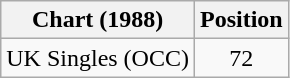<table class="wikitable">
<tr>
<th>Chart (1988)</th>
<th>Position</th>
</tr>
<tr>
<td>UK Singles (OCC)</td>
<td align="center">72</td>
</tr>
</table>
